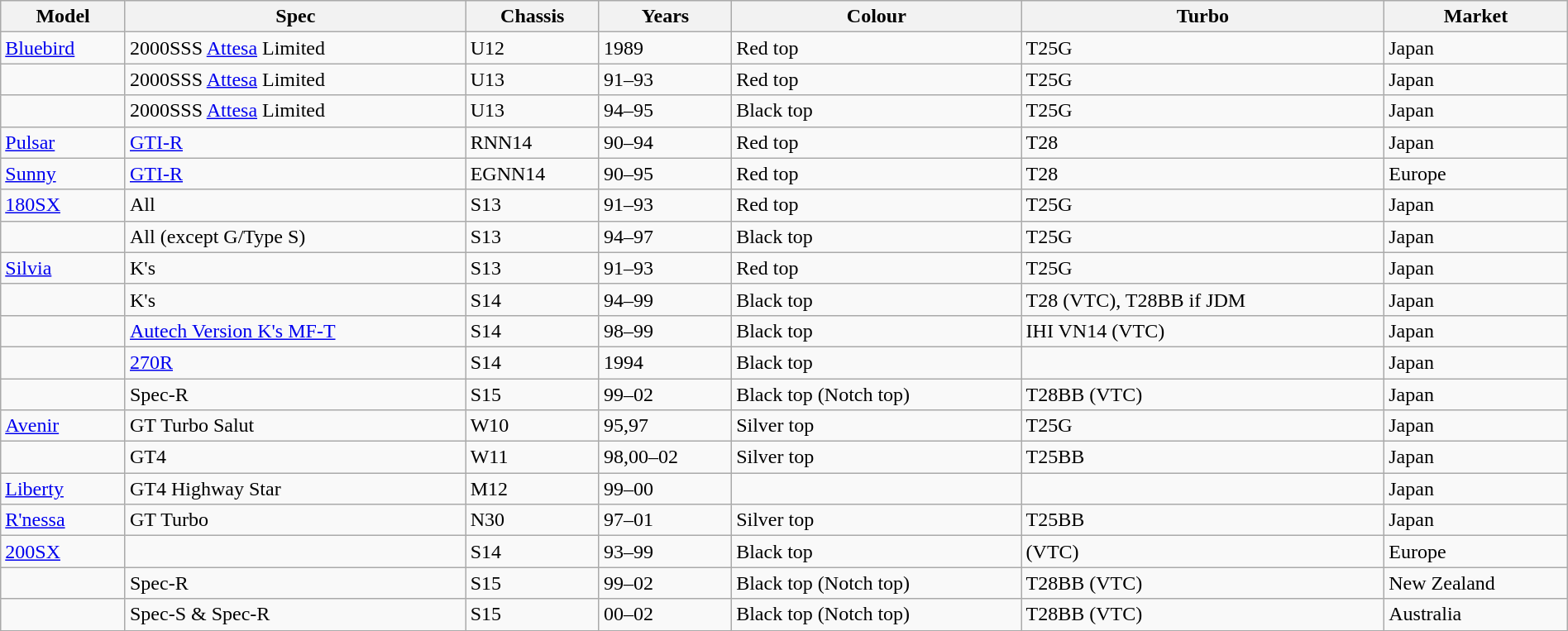<table class="wikitable" width="100%">
<tr>
<th>Model</th>
<th>Spec</th>
<th>Chassis</th>
<th>Years</th>
<th>Colour</th>
<th>Turbo</th>
<th>Market</th>
</tr>
<tr>
<td><a href='#'>Bluebird</a></td>
<td>2000SSS <a href='#'>Attesa</a> Limited</td>
<td>U12</td>
<td>1989</td>
<td>Red top</td>
<td>T25G</td>
<td>Japan</td>
</tr>
<tr>
<td></td>
<td>2000SSS <a href='#'>Attesa</a> Limited</td>
<td>U13</td>
<td>91–93</td>
<td>Red top</td>
<td>T25G</td>
<td>Japan</td>
</tr>
<tr>
<td></td>
<td>2000SSS <a href='#'>Attesa</a> Limited</td>
<td>U13</td>
<td>94–95</td>
<td>Black top</td>
<td>T25G</td>
<td>Japan</td>
</tr>
<tr>
<td><a href='#'>Pulsar</a></td>
<td><a href='#'>GTI-R</a></td>
<td>RNN14</td>
<td>90–94</td>
<td>Red top</td>
<td>T28</td>
<td>Japan</td>
</tr>
<tr>
<td><a href='#'>Sunny</a></td>
<td><a href='#'>GTI-R</a></td>
<td>EGNN14</td>
<td>90–95</td>
<td>Red top</td>
<td>T28</td>
<td>Europe</td>
</tr>
<tr>
<td><a href='#'>180SX</a></td>
<td>All</td>
<td>S13</td>
<td>91–93</td>
<td>Red top</td>
<td>T25G</td>
<td>Japan</td>
</tr>
<tr>
<td></td>
<td>All (except G/Type S)</td>
<td>S13</td>
<td>94–97</td>
<td>Black top</td>
<td>T25G</td>
<td>Japan</td>
</tr>
<tr>
<td><a href='#'>Silvia</a></td>
<td>K's</td>
<td>S13</td>
<td>91–93</td>
<td>Red top</td>
<td>T25G</td>
<td>Japan</td>
</tr>
<tr>
<td></td>
<td>K's</td>
<td>S14</td>
<td>94–99</td>
<td>Black top</td>
<td>T28 (VTC), T28BB if JDM</td>
<td>Japan</td>
</tr>
<tr>
<td></td>
<td><a href='#'>Autech Version K's MF-T</a></td>
<td>S14</td>
<td>98–99</td>
<td>Black top</td>
<td>IHI VN14 (VTC)</td>
<td>Japan</td>
</tr>
<tr>
<td></td>
<td><a href='#'>270R</a></td>
<td>S14</td>
<td>1994</td>
<td>Black top</td>
<td></td>
<td>Japan</td>
</tr>
<tr>
<td></td>
<td>Spec-R</td>
<td>S15</td>
<td>99–02</td>
<td>Black top (Notch top)</td>
<td>T28BB (VTC)</td>
<td>Japan</td>
</tr>
<tr>
<td><a href='#'>Avenir</a></td>
<td>GT Turbo Salut</td>
<td>W10</td>
<td>95,97</td>
<td>Silver top</td>
<td>T25G</td>
<td>Japan</td>
</tr>
<tr>
<td></td>
<td>GT4</td>
<td>W11</td>
<td>98,00–02</td>
<td>Silver top</td>
<td>T25BB</td>
<td>Japan</td>
</tr>
<tr>
<td><a href='#'>Liberty</a></td>
<td>GT4 Highway Star</td>
<td>M12</td>
<td>99–00</td>
<td></td>
<td></td>
<td>Japan</td>
</tr>
<tr>
<td><a href='#'>R'nessa</a></td>
<td>GT Turbo</td>
<td>N30</td>
<td>97–01</td>
<td>Silver top</td>
<td>T25BB</td>
<td>Japan</td>
</tr>
<tr>
<td><a href='#'>200SX</a></td>
<td></td>
<td>S14</td>
<td>93–99</td>
<td>Black top</td>
<td>(VTC)</td>
<td>Europe</td>
</tr>
<tr>
<td></td>
<td>Spec-R</td>
<td>S15</td>
<td>99–02</td>
<td>Black top (Notch top)</td>
<td>T28BB (VTC)</td>
<td>New Zealand</td>
</tr>
<tr>
<td></td>
<td>Spec-S & Spec-R</td>
<td>S15</td>
<td>00–02</td>
<td>Black top (Notch top)</td>
<td>T28BB (VTC)</td>
<td>Australia</td>
</tr>
<tr>
</tr>
</table>
